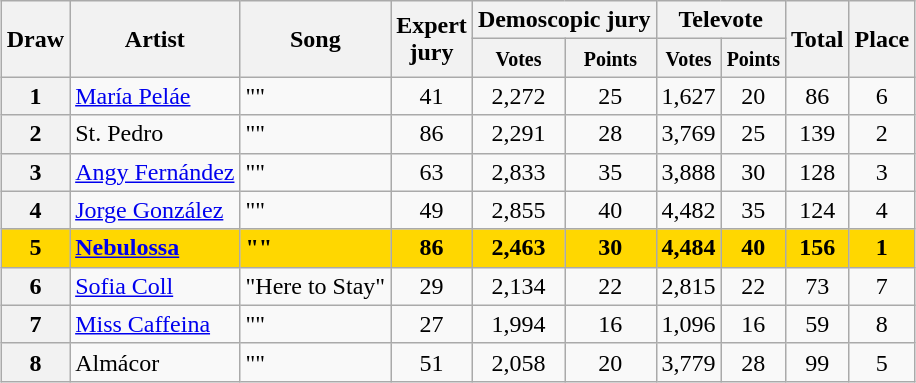<table class="sortable wikitable plainrowheaders" style="margin: 1em auto 1em auto; text-align:center;">
<tr>
<th rowspan="2">Draw</th>
<th rowspan="2">Artist</th>
<th rowspan="2">Song</th>
<th rowspan="2">Expert<br>jury</th>
<th colspan="2">Demoscopic jury</th>
<th colspan="2">Televote</th>
<th rowspan="2">Total</th>
<th rowspan="2">Place</th>
</tr>
<tr>
<th><small>Votes</small></th>
<th><small>Points</small></th>
<th><small>Votes</small></th>
<th><small>Points</small></th>
</tr>
<tr>
<th scope="row" style="text-align:center;">1</th>
<td align="left"><a href='#'>María Peláe</a></td>
<td align="left">""</td>
<td>41</td>
<td>2,272</td>
<td>25</td>
<td>1,627</td>
<td>20</td>
<td>86</td>
<td>6</td>
</tr>
<tr>
<th scope="row" style="text-align:center;">2</th>
<td align="left">St. Pedro</td>
<td align="left">""</td>
<td>86</td>
<td>2,291</td>
<td>28</td>
<td>3,769</td>
<td>25</td>
<td>139</td>
<td>2</td>
</tr>
<tr>
<th scope="row" style="text-align:center;">3</th>
<td align="left"><a href='#'>Angy Fernández</a></td>
<td align="left">""</td>
<td>63</td>
<td>2,833</td>
<td>35</td>
<td>3,888</td>
<td>30</td>
<td>128</td>
<td>3</td>
</tr>
<tr>
<th scope="row" style="text-align:center;">4</th>
<td align="left"><a href='#'>Jorge González</a></td>
<td align="left">""</td>
<td>49</td>
<td>2,855</td>
<td>40</td>
<td>4,482</td>
<td>35</td>
<td>124</td>
<td>4</td>
</tr>
<tr style="font-weight:bold; background:gold;">
<th scope="row" style="text-align:center; font-weight:bold; background:gold;">5</th>
<td align="left"><a href='#'>Nebulossa</a></td>
<td align="left">""</td>
<td>86</td>
<td>2,463</td>
<td>30</td>
<td>4,484</td>
<td>40</td>
<td>156</td>
<td>1</td>
</tr>
<tr>
<th scope="row" style="text-align:center;">6</th>
<td align="left"><a href='#'>Sofia Coll</a></td>
<td align="left">"Here to Stay"</td>
<td>29</td>
<td>2,134</td>
<td>22</td>
<td>2,815</td>
<td>22</td>
<td>73</td>
<td>7</td>
</tr>
<tr>
<th scope="row" style="text-align:center;">7</th>
<td align="left"><a href='#'>Miss Caffeina</a></td>
<td align="left">""</td>
<td>27</td>
<td>1,994</td>
<td>16</td>
<td>1,096</td>
<td>16</td>
<td>59</td>
<td>8</td>
</tr>
<tr>
<th scope="row" style="text-align:center;">8</th>
<td align="left">Almácor</td>
<td align="left">""</td>
<td>51</td>
<td>2,058</td>
<td>20</td>
<td>3,779</td>
<td>28</td>
<td>99</td>
<td>5</td>
</tr>
</table>
